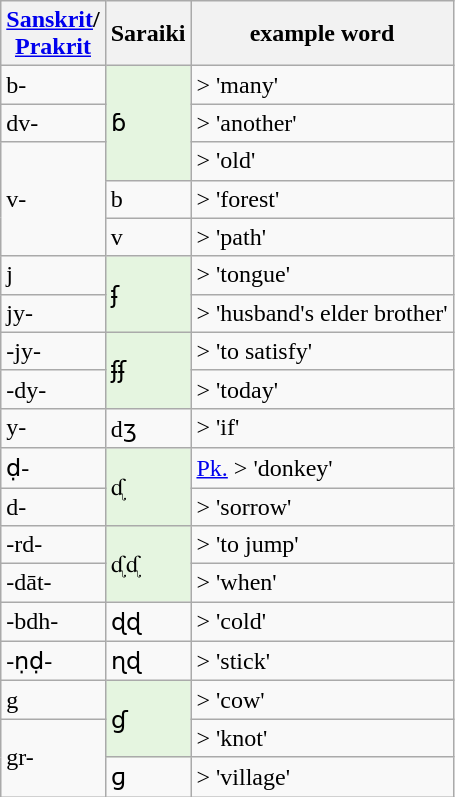<table class="wikitable">
<tr>
<th><a href='#'>Sanskrit</a>/<br><a href='#'>Prakrit</a></th>
<th>Saraiki</th>
<th>example word</th>
</tr>
<tr>
<td>b-</td>
<td rowspan="3" style="background:#e5f5e0">ɓ</td>
<td><em></em> > <em></em> 'many'</td>
</tr>
<tr>
<td>dv-</td>
<td><em></em> > <em></em> 'another'</td>
</tr>
<tr>
<td rowspan="3">v-</td>
<td><em></em> > <em></em> 'old'</td>
</tr>
<tr>
<td>b</td>
<td><em></em> > <em></em> 'forest'</td>
</tr>
<tr>
<td>v</td>
<td><em></em> > <em></em> 'path'</td>
</tr>
<tr>
<td>j</td>
<td rowspan="2" style="background:#e5f5e0">ʄ</td>
<td><em></em> > <em></em> 'tongue'</td>
</tr>
<tr>
<td>jy-</td>
<td><em></em> > <em></em> 'husband's elder brother'</td>
</tr>
<tr>
<td>-jy-</td>
<td rowspan="2" style="background:#e5f5e0">ʄʄ</td>
<td><em></em> > <em></em> 'to satisfy'</td>
</tr>
<tr>
<td>-dy-</td>
<td><em></em> > <em></em> 'today'</td>
</tr>
<tr>
<td>y-</td>
<td>dʒ</td>
<td><em></em> > <em></em> 'if'</td>
</tr>
<tr>
<td>ḍ-</td>
<td rowspan="2" style="background:#e5f5e0">ᶑ</td>
<td><a href='#'>Pk.</a> <em></em> > <em></em> 'donkey'</td>
</tr>
<tr>
<td>d-</td>
<td><em></em> > <em></em> 'sorrow'</td>
</tr>
<tr>
<td>-rd-</td>
<td rowspan="2" style="background:#e5f5e0">ᶑᶑ</td>
<td><em></em> > <em></em> 'to jump'</td>
</tr>
<tr>
<td>-dāt-</td>
<td><em></em> > <em></em> 'when'</td>
</tr>
<tr>
<td>-bdh-</td>
<td>ɖɖ</td>
<td><em></em> > <em></em> 'cold'</td>
</tr>
<tr>
<td>-ṇḍ-</td>
<td>ɳɖ</td>
<td><em></em> > <em></em> 'stick'</td>
</tr>
<tr>
<td>g</td>
<td rowspan="2" style="background:#e5f5e0">ɠ</td>
<td><em></em> > <em></em> 'cow'</td>
</tr>
<tr>
<td rowspan="2">gr-</td>
<td><em></em> > <em></em> 'knot'</td>
</tr>
<tr>
<td>ɡ</td>
<td><em></em> > <em></em> 'village'</td>
</tr>
</table>
